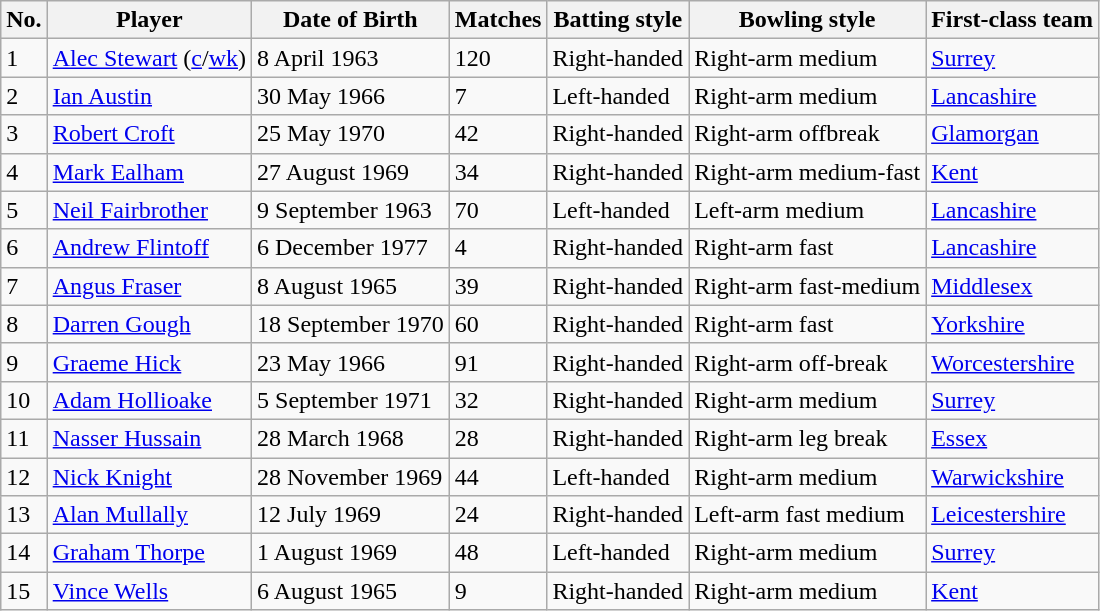<table class="wikitable">
<tr>
<th>No.</th>
<th>Player</th>
<th>Date of Birth</th>
<th>Matches</th>
<th>Batting style</th>
<th>Bowling style</th>
<th>First-class team</th>
</tr>
<tr>
<td>1</td>
<td><a href='#'>Alec Stewart</a> (<a href='#'>c</a>/<a href='#'>wk</a>)</td>
<td>8 April 1963</td>
<td>120</td>
<td>Right-handed</td>
<td>Right-arm medium</td>
<td><a href='#'>Surrey</a></td>
</tr>
<tr>
<td>2</td>
<td><a href='#'>Ian Austin</a></td>
<td>30 May 1966</td>
<td>7</td>
<td>Left-handed</td>
<td>Right-arm medium</td>
<td><a href='#'>Lancashire</a></td>
</tr>
<tr>
<td>3</td>
<td><a href='#'>Robert Croft</a></td>
<td>25 May 1970</td>
<td>42</td>
<td>Right-handed</td>
<td>Right-arm offbreak</td>
<td><a href='#'>Glamorgan</a></td>
</tr>
<tr>
<td>4</td>
<td><a href='#'>Mark Ealham</a></td>
<td>27 August 1969</td>
<td>34</td>
<td>Right-handed</td>
<td>Right-arm medium-fast</td>
<td><a href='#'>Kent</a></td>
</tr>
<tr>
<td>5</td>
<td><a href='#'>Neil Fairbrother</a></td>
<td>9 September 1963</td>
<td>70</td>
<td>Left-handed</td>
<td>Left-arm medium</td>
<td><a href='#'>Lancashire</a></td>
</tr>
<tr>
<td>6</td>
<td><a href='#'>Andrew Flintoff</a></td>
<td>6 December 1977</td>
<td>4</td>
<td>Right-handed</td>
<td>Right-arm fast</td>
<td><a href='#'>Lancashire</a></td>
</tr>
<tr>
<td>7</td>
<td><a href='#'>Angus Fraser</a></td>
<td>8 August 1965</td>
<td>39</td>
<td>Right-handed</td>
<td>Right-arm fast-medium</td>
<td><a href='#'>Middlesex</a></td>
</tr>
<tr>
<td>8</td>
<td><a href='#'>Darren Gough</a></td>
<td>18 September 1970</td>
<td>60</td>
<td>Right-handed</td>
<td>Right-arm fast</td>
<td><a href='#'>Yorkshire</a></td>
</tr>
<tr>
<td>9</td>
<td><a href='#'>Graeme Hick</a></td>
<td>23 May 1966</td>
<td>91</td>
<td>Right-handed</td>
<td>Right-arm off-break</td>
<td><a href='#'>Worcestershire</a></td>
</tr>
<tr>
<td>10</td>
<td><a href='#'>Adam Hollioake</a></td>
<td>5 September 1971</td>
<td>32</td>
<td>Right-handed</td>
<td>Right-arm medium</td>
<td><a href='#'>Surrey</a></td>
</tr>
<tr>
<td>11</td>
<td><a href='#'>Nasser Hussain</a></td>
<td>28 March 1968</td>
<td>28</td>
<td>Right-handed</td>
<td>Right-arm leg break</td>
<td><a href='#'>Essex</a></td>
</tr>
<tr>
<td>12</td>
<td><a href='#'>Nick Knight</a></td>
<td>28 November 1969</td>
<td>44</td>
<td>Left-handed</td>
<td>Right-arm medium</td>
<td><a href='#'>Warwickshire</a></td>
</tr>
<tr>
<td>13</td>
<td><a href='#'>Alan Mullally</a></td>
<td>12 July 1969</td>
<td>24</td>
<td>Right-handed</td>
<td>Left-arm fast medium</td>
<td><a href='#'>Leicestershire</a></td>
</tr>
<tr>
<td>14</td>
<td><a href='#'>Graham Thorpe</a></td>
<td>1 August 1969</td>
<td>48</td>
<td>Left-handed</td>
<td>Right-arm medium</td>
<td><a href='#'>Surrey</a></td>
</tr>
<tr>
<td>15</td>
<td><a href='#'>Vince Wells</a></td>
<td>6 August 1965</td>
<td>9</td>
<td>Right-handed</td>
<td>Right-arm medium</td>
<td><a href='#'>Kent</a></td>
</tr>
</table>
